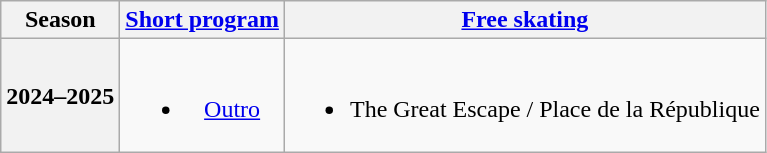<table class="wikitable" style="text-align:center">
<tr>
<th>Season</th>
<th><a href='#'>Short program</a></th>
<th><a href='#'>Free skating</a></th>
</tr>
<tr>
<th>2024–2025 <br> </th>
<td><br><ul><li><a href='#'>Outro</a> <br> </li></ul></td>
<td><br><ul><li>The Great Escape / Place de la République <br> </li></ul></td>
</tr>
</table>
